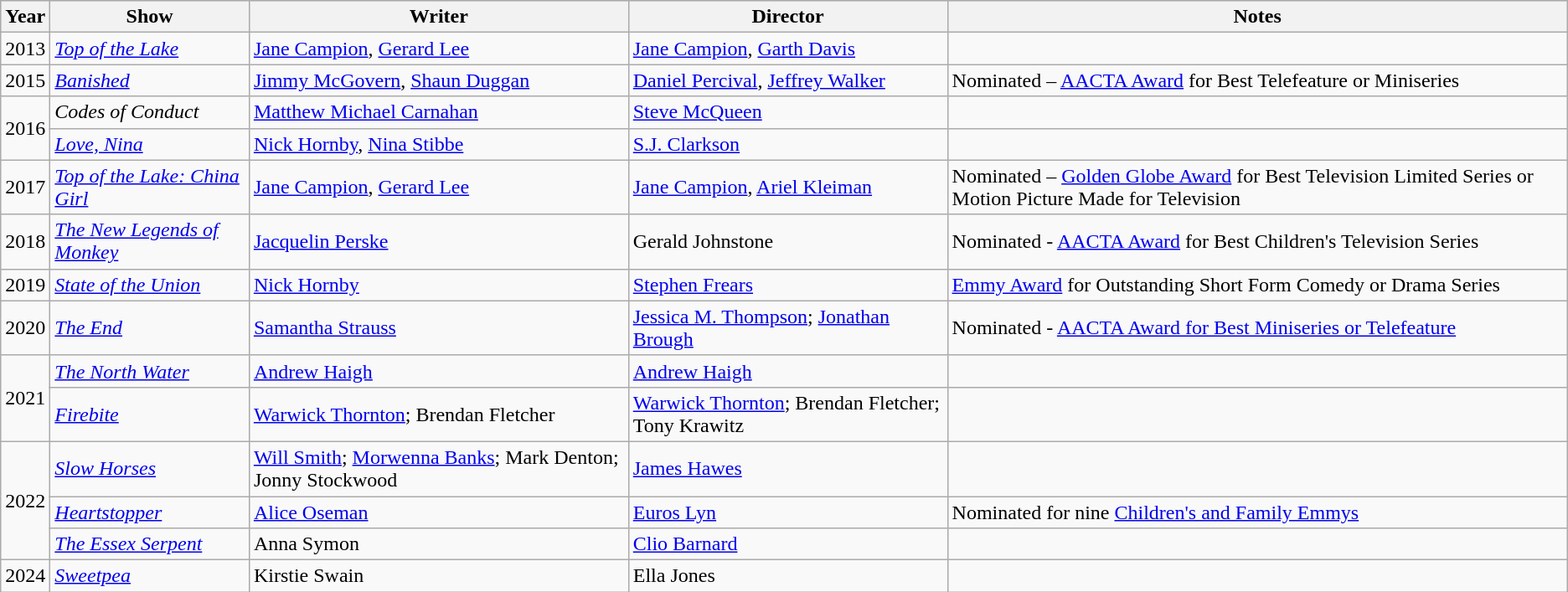<table class="wikitable">
<tr style="background:#ccc; text-align:center;">
<th>Year</th>
<th>Show</th>
<th>Writer</th>
<th>Director</th>
<th>Notes</th>
</tr>
<tr>
<td>2013</td>
<td><em><a href='#'>Top of the Lake</a></em></td>
<td><a href='#'>Jane Campion</a>, <a href='#'>Gerard Lee</a></td>
<td><a href='#'>Jane Campion</a>, <a href='#'>Garth Davis</a></td>
<td></td>
</tr>
<tr>
<td>2015</td>
<td><em><a href='#'>Banished</a></em></td>
<td><a href='#'>Jimmy McGovern</a>, <a href='#'>Shaun Duggan</a></td>
<td><a href='#'>Daniel Percival</a>, <a href='#'>Jeffrey Walker</a></td>
<td>Nominated – <a href='#'>AACTA Award</a> for Best Telefeature or Miniseries</td>
</tr>
<tr>
<td rowspan="2">2016</td>
<td><em>Codes of Conduct</em></td>
<td><a href='#'>Matthew Michael Carnahan</a></td>
<td><a href='#'>Steve McQueen</a></td>
<td></td>
</tr>
<tr>
<td><em><a href='#'>Love, Nina</a></em></td>
<td><a href='#'>Nick Hornby</a>, <a href='#'>Nina Stibbe</a></td>
<td><a href='#'>S.J. Clarkson</a></td>
<td></td>
</tr>
<tr>
<td rowspan="1">2017</td>
<td><em><a href='#'>Top of the Lake: China Girl</a></em></td>
<td><a href='#'>Jane Campion</a>, <a href='#'>Gerard Lee</a></td>
<td><a href='#'>Jane Campion</a>, <a href='#'>Ariel Kleiman</a></td>
<td>Nominated – <a href='#'>Golden Globe Award</a> for Best Television Limited Series or Motion Picture Made for Television</td>
</tr>
<tr>
<td rowspan="1">2018</td>
<td><em><a href='#'>The New Legends of Monkey</a></em></td>
<td><a href='#'>Jacquelin Perske</a></td>
<td>Gerald Johnstone</td>
<td>Nominated - <a href='#'>AACTA Award</a> for Best Children's Television Series</td>
</tr>
<tr>
<td>2019</td>
<td><em><a href='#'>State of the Union</a></em></td>
<td><a href='#'>Nick Hornby</a></td>
<td><a href='#'>Stephen Frears</a></td>
<td><a href='#'>Emmy Award</a> for Outstanding Short Form Comedy or Drama Series</td>
</tr>
<tr>
<td>2020</td>
<td><em><a href='#'>The End</a></em></td>
<td><a href='#'>Samantha Strauss</a></td>
<td><a href='#'>Jessica M. Thompson</a>; <a href='#'>Jonathan Brough</a></td>
<td>Nominated - <a href='#'>AACTA Award for Best Miniseries or Telefeature</a></td>
</tr>
<tr>
<td rowspan="2">2021</td>
<td><em><a href='#'>The North Water</a></em></td>
<td><a href='#'>Andrew Haigh</a></td>
<td><a href='#'>Andrew Haigh</a></td>
<td></td>
</tr>
<tr>
<td><em><a href='#'>Firebite</a></em></td>
<td><a href='#'>Warwick Thornton</a>; Brendan Fletcher</td>
<td><a href='#'>Warwick Thornton</a>; Brendan Fletcher; Tony Krawitz</td>
<td></td>
</tr>
<tr>
<td rowspan="3">2022</td>
<td><em><a href='#'>Slow Horses</a></em></td>
<td><a href='#'>Will Smith</a>; <a href='#'>Morwenna Banks</a>; Mark Denton; Jonny Stockwood</td>
<td><a href='#'>James Hawes</a></td>
<td></td>
</tr>
<tr>
<td><em><a href='#'>Heartstopper</a></em></td>
<td><a href='#'>Alice Oseman</a></td>
<td><a href='#'>Euros Lyn</a></td>
<td>Nominated for nine <a href='#'>Children's and Family Emmys</a></td>
</tr>
<tr>
<td><em><a href='#'>The Essex Serpent</a></em></td>
<td>Anna Symon</td>
<td><a href='#'>Clio Barnard</a></td>
<td></td>
</tr>
<tr>
<td>2024</td>
<td><em><a href='#'>Sweetpea</a></em></td>
<td>Kirstie Swain</td>
<td>Ella Jones</td>
<td></td>
</tr>
</table>
